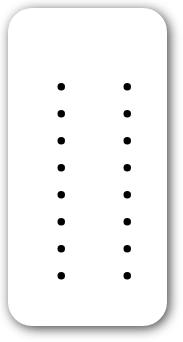<table style=" border-radius:1em; box-shadow: 0.1em 0.1em 0.5em rgba(0,0,0,0.75); background-color: white; border: 1px solid white; padding: 5px;">
<tr style="vertical-align:top;">
<td><br><ul><li></li><li></li><li></li><li></li><li></li><li></li><li></li><li></li></ul></td>
<td valign=top><br><ul><li></li><li></li><li></li><li></li><li></li><li></li><li></li><li></li></ul></td>
<td></td>
</tr>
</table>
